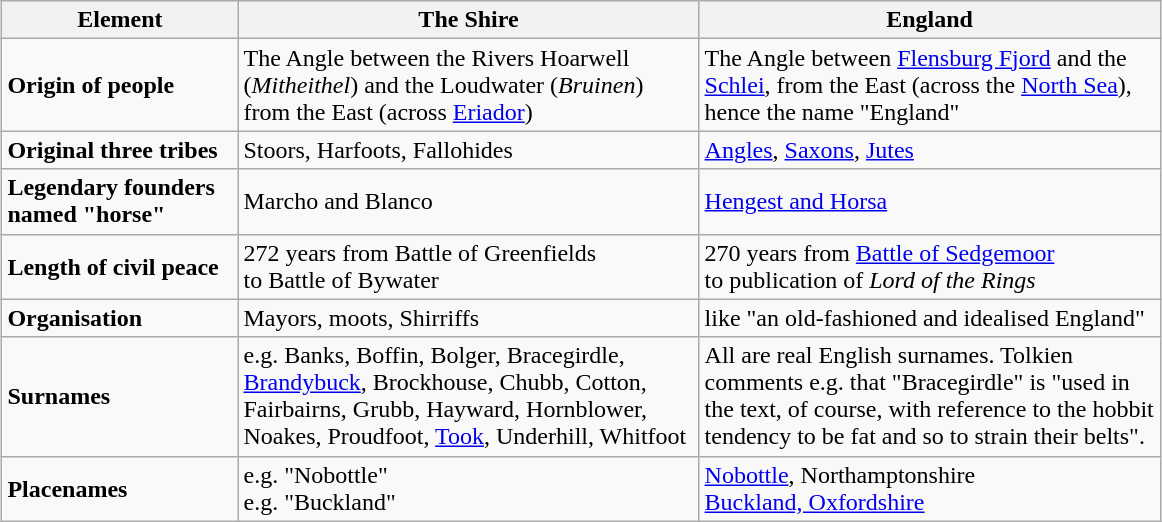<table class="wikitable" style="margin:1em auto;">
<tr>
<th scope="col" style="width: 150px">Element</th>
<th scope="col" style="width: 300px">The Shire</th>
<th scope="col" style="width: 300px">England</th>
</tr>
<tr>
<td><strong>Origin of people</strong></td>
<td valign=top>The Angle between the Rivers Hoarwell (<em>Mitheithel</em>) and the Loudwater (<em>Bruinen</em>) from the East (across <a href='#'>Eriador</a>) </td>
<td>The Angle between <a href='#'>Flensburg Fjord</a> and the <a href='#'>Schlei</a>, from the East (across the <a href='#'>North Sea</a>), hence the name "England" </td>
</tr>
<tr>
<td><strong>Original three tribes</strong></td>
<td>Stoors, Harfoots, Fallohides</td>
<td><a href='#'>Angles</a>, <a href='#'>Saxons</a>, <a href='#'>Jutes</a></td>
</tr>
<tr>
<td><strong>Legendary founders<br>named "horse"</strong></td>
<td>Marcho and Blanco</td>
<td><a href='#'>Hengest and Horsa</a></td>
</tr>
<tr>
<td><strong>Length of civil peace</strong></td>
<td>272 years from Battle of Greenfields<br> to Battle of Bywater</td>
<td>270 years from <a href='#'>Battle of Sedgemoor</a><br> to publication of <em>Lord of the Rings</em></td>
</tr>
<tr>
<td><strong>Organisation</strong></td>
<td>Mayors, moots, Shirriffs</td>
<td>like "an old-fashioned and idealised England"</td>
</tr>
<tr>
<td><strong>Surnames</strong></td>
<td>e.g. Banks, Boffin, Bolger, Bracegirdle, <a href='#'>Brandybuck</a>, Brockhouse, Chubb, Cotton, Fairbairns, Grubb, Hayward, Hornblower, Noakes, Proudfoot, <a href='#'>Took</a>, Underhill, Whitfoot</td>
<td>All are real English surnames. Tolkien comments e.g. that "Bracegirdle" is "used in the text, of course, with reference to the hobbit tendency to be fat and so to strain their belts".</td>
</tr>
<tr>
<td><strong>Placenames</strong></td>
<td>e.g. "Nobottle"<br>e.g. "Buckland"</td>
<td><a href='#'>Nobottle</a>, Northamptonshire<br> <a href='#'>Buckland, Oxfordshire</a></td>
</tr>
</table>
